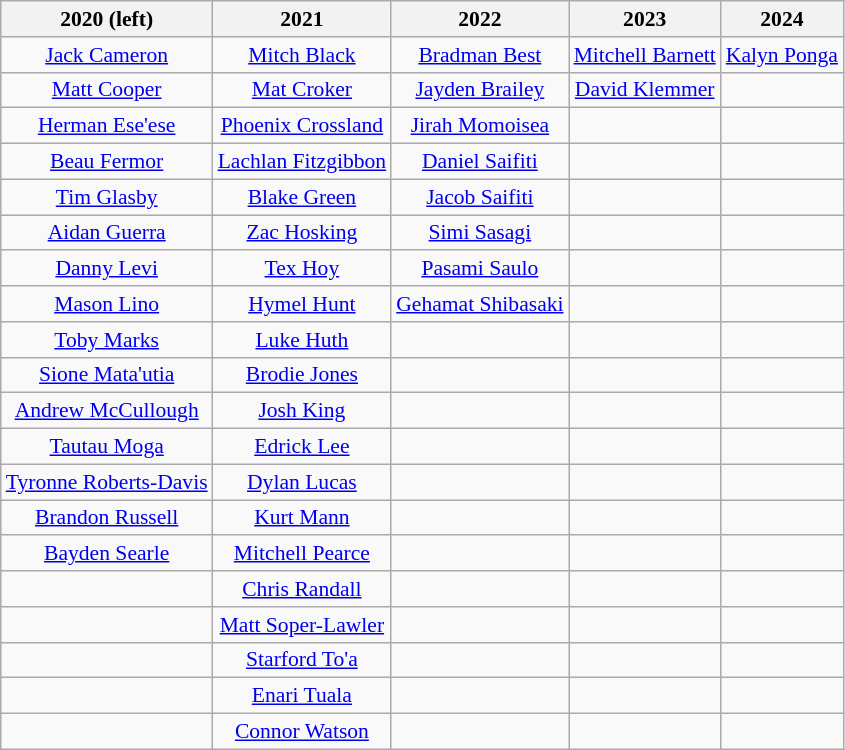<table class="wikitable" style="text-align: center; font-size:90%">
<tr>
<th>2020 (left)</th>
<th>2021</th>
<th>2022</th>
<th>2023</th>
<th>2024</th>
</tr>
<tr>
<td><a href='#'>Jack Cameron</a></td>
<td><a href='#'>Mitch Black</a></td>
<td><a href='#'>Bradman Best</a></td>
<td><a href='#'>Mitchell Barnett</a></td>
<td><a href='#'>Kalyn Ponga</a></td>
</tr>
<tr>
<td><a href='#'>Matt Cooper</a></td>
<td><a href='#'>Mat Croker</a></td>
<td><a href='#'>Jayden Brailey</a></td>
<td><a href='#'>David Klemmer</a></td>
<td></td>
</tr>
<tr>
<td><a href='#'>Herman Ese'ese</a></td>
<td><a href='#'>Phoenix Crossland</a></td>
<td><a href='#'>Jirah Momoisea</a></td>
<td></td>
<td></td>
</tr>
<tr>
<td><a href='#'>Beau Fermor</a></td>
<td><a href='#'>Lachlan Fitzgibbon</a></td>
<td><a href='#'>Daniel Saifiti</a></td>
<td></td>
<td></td>
</tr>
<tr>
<td><a href='#'>Tim Glasby</a></td>
<td><a href='#'>Blake Green</a></td>
<td><a href='#'>Jacob Saifiti</a></td>
<td></td>
<td></td>
</tr>
<tr>
<td><a href='#'>Aidan Guerra</a></td>
<td><a href='#'>Zac Hosking</a></td>
<td><a href='#'>Simi Sasagi</a></td>
<td></td>
<td></td>
</tr>
<tr>
<td><a href='#'>Danny Levi</a></td>
<td><a href='#'>Tex Hoy</a></td>
<td><a href='#'>Pasami Saulo</a></td>
<td></td>
<td></td>
</tr>
<tr>
<td><a href='#'>Mason Lino</a></td>
<td><a href='#'>Hymel Hunt</a></td>
<td><a href='#'>Gehamat Shibasaki</a></td>
<td></td>
<td></td>
</tr>
<tr>
<td><a href='#'>Toby Marks</a></td>
<td><a href='#'>Luke Huth</a></td>
<td></td>
<td></td>
<td></td>
</tr>
<tr>
<td><a href='#'>Sione Mata'utia</a></td>
<td><a href='#'>Brodie Jones</a></td>
<td></td>
<td></td>
<td></td>
</tr>
<tr>
<td><a href='#'>Andrew McCullough</a></td>
<td><a href='#'>Josh King</a></td>
<td></td>
<td></td>
<td></td>
</tr>
<tr>
<td><a href='#'>Tautau Moga</a></td>
<td><a href='#'>Edrick Lee</a></td>
<td></td>
<td></td>
<td></td>
</tr>
<tr>
<td><a href='#'>Tyronne Roberts-Davis</a></td>
<td><a href='#'>Dylan Lucas</a></td>
<td></td>
<td></td>
<td></td>
</tr>
<tr>
<td><a href='#'>Brandon Russell</a></td>
<td><a href='#'>Kurt Mann</a></td>
<td></td>
<td></td>
<td></td>
</tr>
<tr>
<td><a href='#'>Bayden Searle</a></td>
<td><a href='#'>Mitchell Pearce</a></td>
<td></td>
<td></td>
<td></td>
</tr>
<tr>
<td></td>
<td><a href='#'>Chris Randall</a></td>
<td></td>
<td></td>
<td></td>
</tr>
<tr>
<td></td>
<td><a href='#'>Matt Soper-Lawler</a></td>
<td></td>
<td></td>
<td></td>
</tr>
<tr>
<td></td>
<td><a href='#'>Starford To'a</a></td>
<td></td>
<td></td>
<td></td>
</tr>
<tr>
<td></td>
<td><a href='#'>Enari Tuala</a></td>
<td></td>
<td></td>
<td></td>
</tr>
<tr>
<td></td>
<td><a href='#'>Connor Watson</a></td>
<td></td>
<td></td>
<td></td>
</tr>
</table>
